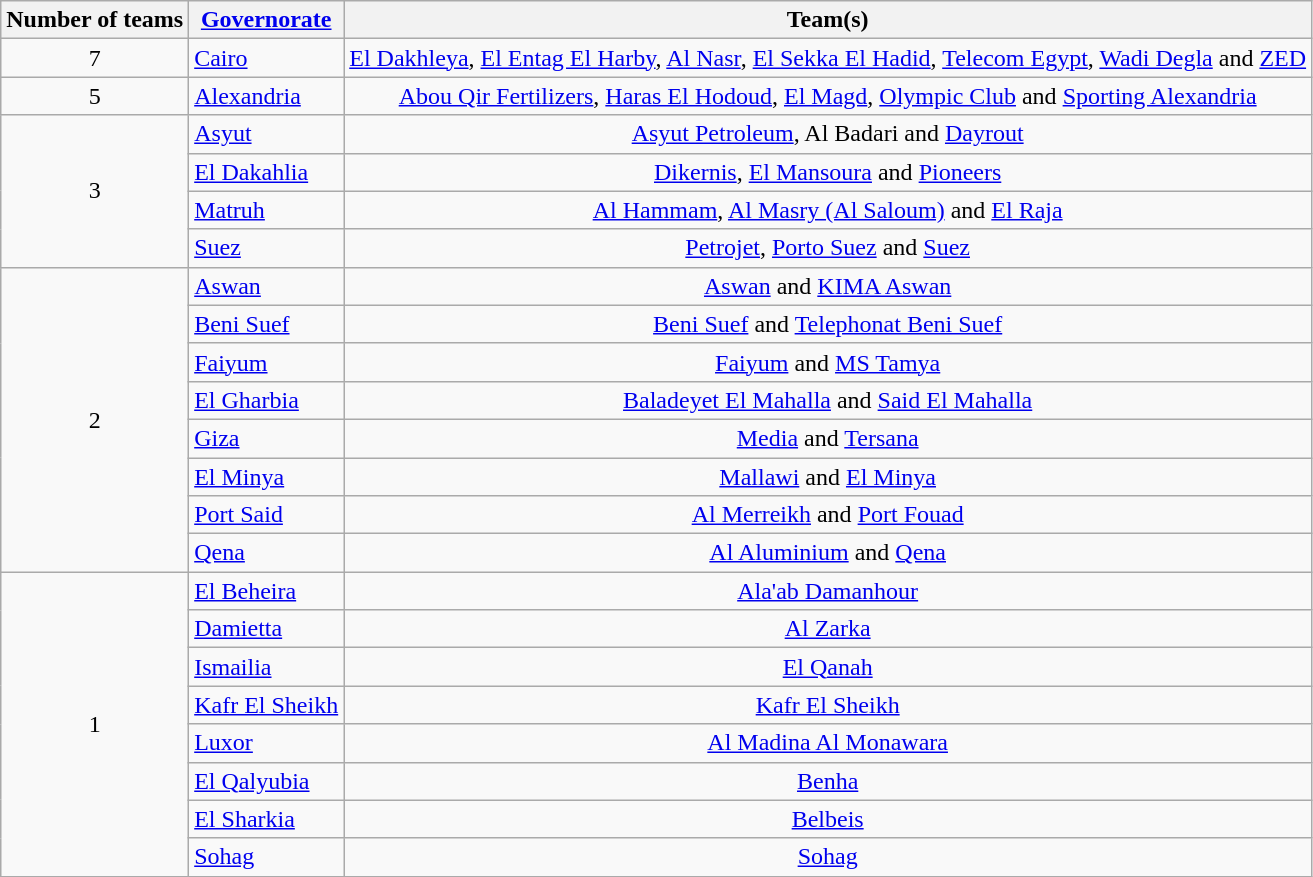<table class="wikitable" style="text-align:center">
<tr>
<th>Number of teams</th>
<th><a href='#'>Governorate</a></th>
<th>Team(s)</th>
</tr>
<tr>
<td>7</td>
<td align=left> <a href='#'>Cairo</a></td>
<td><a href='#'>El Dakhleya</a>, <a href='#'>El Entag El Harby</a>, <a href='#'>Al Nasr</a>, <a href='#'>El Sekka El Hadid</a>, <a href='#'>Telecom Egypt</a>, <a href='#'>Wadi Degla</a> and <a href='#'>ZED</a></td>
</tr>
<tr>
<td>5</td>
<td align=left> <a href='#'>Alexandria</a></td>
<td><a href='#'>Abou Qir Fertilizers</a>, <a href='#'>Haras El Hodoud</a>, <a href='#'>El Magd</a>, <a href='#'>Olympic Club</a> and <a href='#'>Sporting Alexandria</a></td>
</tr>
<tr>
<td rowspan=4>3</td>
<td align=left> <a href='#'>Asyut</a></td>
<td><a href='#'>Asyut Petroleum</a>, Al Badari and <a href='#'>Dayrout</a></td>
</tr>
<tr>
<td align=left> <a href='#'>El Dakahlia</a></td>
<td><a href='#'>Dikernis</a>, <a href='#'>El Mansoura</a> and <a href='#'>Pioneers</a></td>
</tr>
<tr>
<td align=left> <a href='#'>Matruh</a></td>
<td><a href='#'>Al Hammam</a>, <a href='#'>Al Masry (Al Saloum)</a> and <a href='#'>El Raja</a></td>
</tr>
<tr>
<td align=left> <a href='#'>Suez</a></td>
<td><a href='#'>Petrojet</a>, <a href='#'>Porto Suez</a> and <a href='#'>Suez</a></td>
</tr>
<tr>
<td rowspan=8>2</td>
<td align=left> <a href='#'>Aswan</a></td>
<td><a href='#'>Aswan</a> and <a href='#'>KIMA Aswan</a></td>
</tr>
<tr>
<td align=left> <a href='#'>Beni Suef</a></td>
<td><a href='#'>Beni Suef</a> and <a href='#'>Telephonat Beni Suef</a></td>
</tr>
<tr>
<td align=left> <a href='#'>Faiyum</a></td>
<td><a href='#'>Faiyum</a> and <a href='#'>MS Tamya</a></td>
</tr>
<tr>
<td align=left> <a href='#'>El Gharbia</a></td>
<td><a href='#'>Baladeyet El Mahalla</a> and <a href='#'>Said El Mahalla</a></td>
</tr>
<tr>
<td align=left> <a href='#'>Giza</a></td>
<td><a href='#'>Media</a> and <a href='#'>Tersana</a></td>
</tr>
<tr>
<td align=left> <a href='#'>El Minya</a></td>
<td><a href='#'>Mallawi</a> and <a href='#'>El Minya</a></td>
</tr>
<tr>
<td align=left> <a href='#'>Port Said</a></td>
<td><a href='#'>Al Merreikh</a> and <a href='#'>Port Fouad</a></td>
</tr>
<tr>
<td align=left> <a href='#'>Qena</a></td>
<td><a href='#'>Al Aluminium</a> and <a href='#'>Qena</a></td>
</tr>
<tr>
<td rowspan=8>1</td>
<td align=left> <a href='#'>El Beheira</a></td>
<td><a href='#'>Ala'ab Damanhour</a></td>
</tr>
<tr>
<td align=left> <a href='#'>Damietta</a></td>
<td><a href='#'>Al Zarka</a></td>
</tr>
<tr>
<td align=left> <a href='#'>Ismailia</a></td>
<td><a href='#'>El Qanah</a></td>
</tr>
<tr>
<td align=left> <a href='#'>Kafr El Sheikh</a></td>
<td><a href='#'>Kafr El Sheikh</a></td>
</tr>
<tr>
<td align=left> <a href='#'>Luxor</a></td>
<td><a href='#'>Al Madina Al Monawara</a></td>
</tr>
<tr>
<td align=left> <a href='#'>El Qalyubia</a></td>
<td><a href='#'>Benha</a></td>
</tr>
<tr>
<td align=left> <a href='#'>El Sharkia</a></td>
<td><a href='#'>Belbeis</a></td>
</tr>
<tr>
<td align=left> <a href='#'>Sohag</a></td>
<td><a href='#'>Sohag</a></td>
</tr>
</table>
